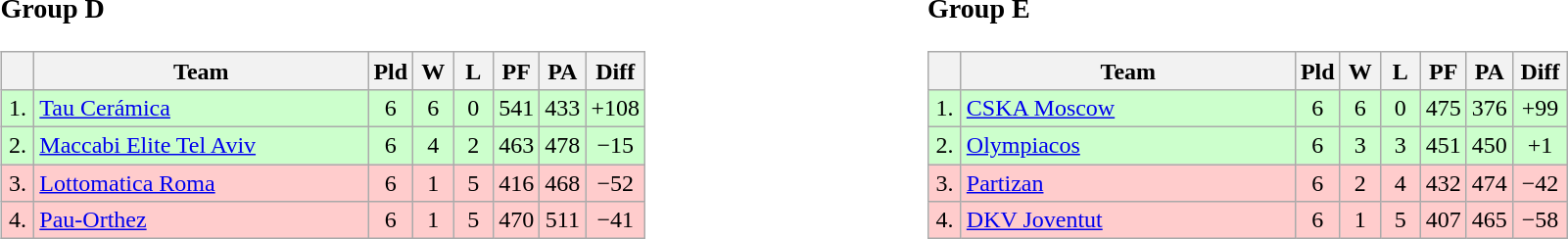<table>
<tr>
<td style="vertical-align:top; width:33%;"><br><h3>Group D</h3><table class=wikitable style="text-align:center">
<tr>
<th width=15></th>
<th width=220>Team</th>
<th width=20>Pld</th>
<th width=20>W</th>
<th width=20>L</th>
<th width=20>PF</th>
<th width=20>PA</th>
<th width=30>Diff</th>
</tr>
<tr bgcolor=ccffcc>
<td>1.</td>
<td align=left> <a href='#'>Tau Cerámica</a></td>
<td>6</td>
<td>6</td>
<td>0</td>
<td>541</td>
<td>433</td>
<td>+108</td>
</tr>
<tr bgcolor=ccffcc>
<td>2.</td>
<td align=left> <a href='#'>Maccabi Elite Tel Aviv</a></td>
<td>6</td>
<td>4</td>
<td>2</td>
<td>463</td>
<td>478</td>
<td>−15</td>
</tr>
<tr bgcolor=ffcccc>
<td>3.</td>
<td align=left> <a href='#'>Lottomatica Roma</a></td>
<td>6</td>
<td>1</td>
<td>5</td>
<td>416</td>
<td>468</td>
<td>−52</td>
</tr>
<tr bgcolor=ffcccc>
<td>4.</td>
<td align=left> <a href='#'>Pau-Orthez</a></td>
<td>6</td>
<td>1</td>
<td>5</td>
<td>470</td>
<td>511</td>
<td>−41</td>
</tr>
</table>
</td>
<td style="vertical-align:top; width:33%;"><br><h3>Group E</h3><table class=wikitable style="text-align:center">
<tr>
<th width=15></th>
<th width=220>Team</th>
<th width=20>Pld</th>
<th width=20>W</th>
<th width=20>L</th>
<th width=20>PF</th>
<th width=20>PA</th>
<th width=30>Diff</th>
</tr>
<tr bgcolor=ccffcc>
<td>1.</td>
<td align=left> <a href='#'>CSKA Moscow</a></td>
<td>6</td>
<td>6</td>
<td>0</td>
<td>475</td>
<td>376</td>
<td>+99</td>
</tr>
<tr bgcolor=ccffcc>
<td>2.</td>
<td align=left> <a href='#'>Olympiacos</a></td>
<td>6</td>
<td>3</td>
<td>3</td>
<td>451</td>
<td>450</td>
<td>+1</td>
</tr>
<tr bgcolor=ffcccc>
<td>3.</td>
<td align=left> <a href='#'>Partizan</a></td>
<td>6</td>
<td>2</td>
<td>4</td>
<td>432</td>
<td>474</td>
<td>−42</td>
</tr>
<tr bgcolor=ffcccc>
<td>4.</td>
<td align=left> <a href='#'>DKV Joventut</a></td>
<td>6</td>
<td>1</td>
<td>5</td>
<td>407</td>
<td>465</td>
<td>−58</td>
</tr>
</table>
</td>
</tr>
</table>
